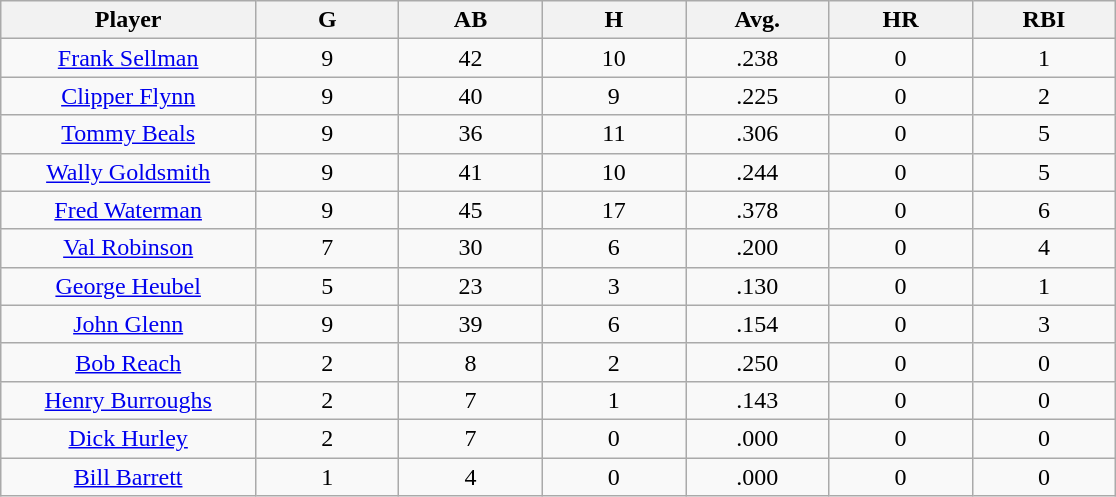<table class="wikitable sortable">
<tr>
<th bgcolor="#DDDDFF" width="16%">Player</th>
<th bgcolor="#DDDDFF" width="9%">G</th>
<th bgcolor="#DDDDFF" width="9%">AB</th>
<th bgcolor="#DDDDFF" width="9%">H</th>
<th bgcolor="#DDDDFF" width="9%">Avg.</th>
<th bgcolor="#DDDDFF" width="9%">HR</th>
<th bgcolor="#DDDDFF" width="9%">RBI</th>
</tr>
<tr align=center>
<td><a href='#'>Frank Sellman</a></td>
<td>9</td>
<td>42</td>
<td>10</td>
<td>.238</td>
<td>0</td>
<td>1</td>
</tr>
<tr align=center>
<td><a href='#'>Clipper Flynn</a></td>
<td>9</td>
<td>40</td>
<td>9</td>
<td>.225</td>
<td>0</td>
<td>2</td>
</tr>
<tr align=center>
<td><a href='#'>Tommy Beals</a></td>
<td>9</td>
<td>36</td>
<td>11</td>
<td>.306</td>
<td>0</td>
<td>5</td>
</tr>
<tr align=center>
<td><a href='#'>Wally Goldsmith</a></td>
<td>9</td>
<td>41</td>
<td>10</td>
<td>.244</td>
<td>0</td>
<td>5</td>
</tr>
<tr align=center>
<td><a href='#'>Fred Waterman</a></td>
<td>9</td>
<td>45</td>
<td>17</td>
<td>.378</td>
<td>0</td>
<td>6</td>
</tr>
<tr align=center>
<td><a href='#'>Val Robinson</a></td>
<td>7</td>
<td>30</td>
<td>6</td>
<td>.200</td>
<td>0</td>
<td>4</td>
</tr>
<tr align=center>
<td><a href='#'>George Heubel</a></td>
<td>5</td>
<td>23</td>
<td>3</td>
<td>.130</td>
<td>0</td>
<td>1</td>
</tr>
<tr align=center>
<td><a href='#'>John Glenn</a></td>
<td>9</td>
<td>39</td>
<td>6</td>
<td>.154</td>
<td>0</td>
<td>3</td>
</tr>
<tr align=center>
<td><a href='#'>Bob Reach</a></td>
<td>2</td>
<td>8</td>
<td>2</td>
<td>.250</td>
<td>0</td>
<td>0</td>
</tr>
<tr align=center>
<td><a href='#'>Henry Burroughs</a></td>
<td>2</td>
<td>7</td>
<td>1</td>
<td>.143</td>
<td>0</td>
<td>0</td>
</tr>
<tr align=center>
<td><a href='#'>Dick Hurley</a></td>
<td>2</td>
<td>7</td>
<td>0</td>
<td>.000</td>
<td>0</td>
<td>0</td>
</tr>
<tr align=center>
<td><a href='#'>Bill Barrett</a></td>
<td>1</td>
<td>4</td>
<td>0</td>
<td>.000</td>
<td>0</td>
<td>0</td>
</tr>
</table>
